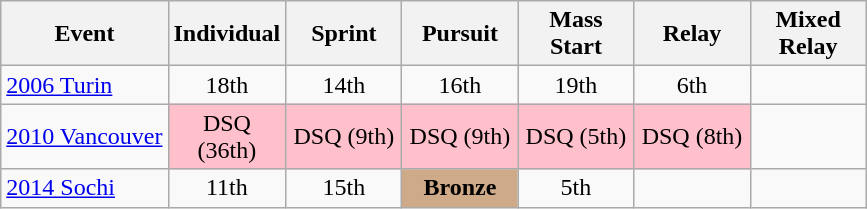<table class="wikitable" style="text-align: center;">
<tr>
<th>Event</th>
<th style="width:70px;">Individual</th>
<th style="width:70px;">Sprint</th>
<th style="width:70px;">Pursuit</th>
<th style="width:70px;">Mass Start</th>
<th style="width:70px;">Relay</th>
<th style="width:70px;">Mixed Relay</th>
</tr>
<tr>
<td align=left> <a href='#'>2006 Turin</a></td>
<td>18th</td>
<td>14th</td>
<td>16th</td>
<td>19th</td>
<td>6th</td>
<td></td>
</tr>
<tr>
<td align=left> <a href='#'>2010 Vancouver</a></td>
<td bgcolor=pink>DSQ (36th)</td>
<td bgcolor=pink>DSQ (9th)</td>
<td bgcolor=pink>DSQ (9th)</td>
<td bgcolor=pink>DSQ (5th)</td>
<td bgcolor=pink>DSQ (8th)</td>
<td></td>
</tr>
<tr>
<td align=left> <a href='#'>2014 Sochi</a></td>
<td>11th</td>
<td>15th</td>
<td style="background:#cfaa88;"><strong>Bronze</strong></td>
<td>5th</td>
<td></td>
<td></td>
</tr>
</table>
